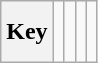<table class="wikitable" style="height:2.6em">
<tr>
<th>Key</th>
<td> </td>
<td></td>
<td></td>
<td></td>
</tr>
</table>
